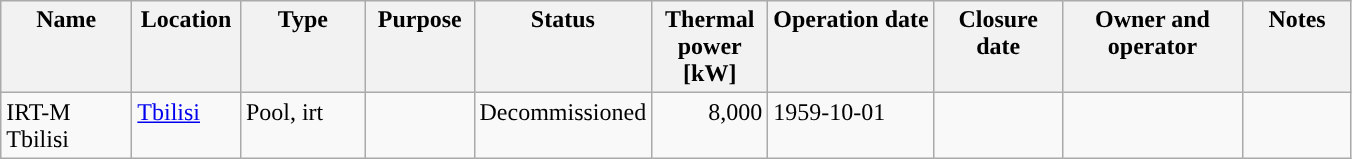<table class="wikitable" >
<tr valign="top">
<th width="80">Name</th>
<th width="65">Location</th>
<th width="76">Type</th>
<th width="65">Purpose</th>
<th width="91">Status</th>
<th width="70“">Thermal power [kW]</th>
<th width=„67“>Operation date</th>
<th width="78“">Closure date</th>
<th width="113“">Owner and operator</th>
<th width="65">Notes</th>
</tr>
<tr valign="top">
<td>IRT-M Tbilisi</td>
<td><a href='#'>Tbilisi</a></td>
<td>Pool, irt</td>
<td></td>
<td>Decommissioned</td>
<td align="right">8,000</td>
<td>1959-10-01</td>
<td></td>
<td></td>
<td></td>
</tr>
</table>
